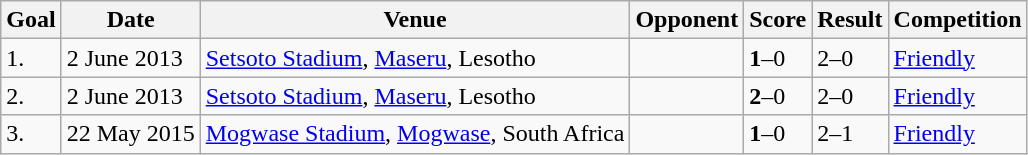<table class="wikitable">
<tr>
<th>Goal</th>
<th>Date</th>
<th>Venue</th>
<th>Opponent</th>
<th>Score</th>
<th>Result</th>
<th>Competition</th>
</tr>
<tr>
<td>1.</td>
<td>2 June 2013</td>
<td><a href='#'>Setsoto Stadium</a>, <a href='#'>Maseru</a>, Lesotho</td>
<td></td>
<td align=left><strong>1</strong>–0</td>
<td align=left>2–0</td>
<td><a href='#'>Friendly</a></td>
</tr>
<tr>
<td>2.</td>
<td>2 June 2013</td>
<td><a href='#'>Setsoto Stadium</a>, <a href='#'>Maseru</a>, Lesotho</td>
<td></td>
<td align=left><strong>2</strong>–0</td>
<td align=left>2–0</td>
<td><a href='#'>Friendly</a></td>
</tr>
<tr>
<td>3.</td>
<td>22 May 2015</td>
<td><a href='#'>Mogwase Stadium</a>, <a href='#'>Mogwase</a>, South Africa</td>
<td></td>
<td align=left><strong>1</strong>–0</td>
<td align=left>2–1</td>
<td><a href='#'>Friendly</a></td>
</tr>
</table>
